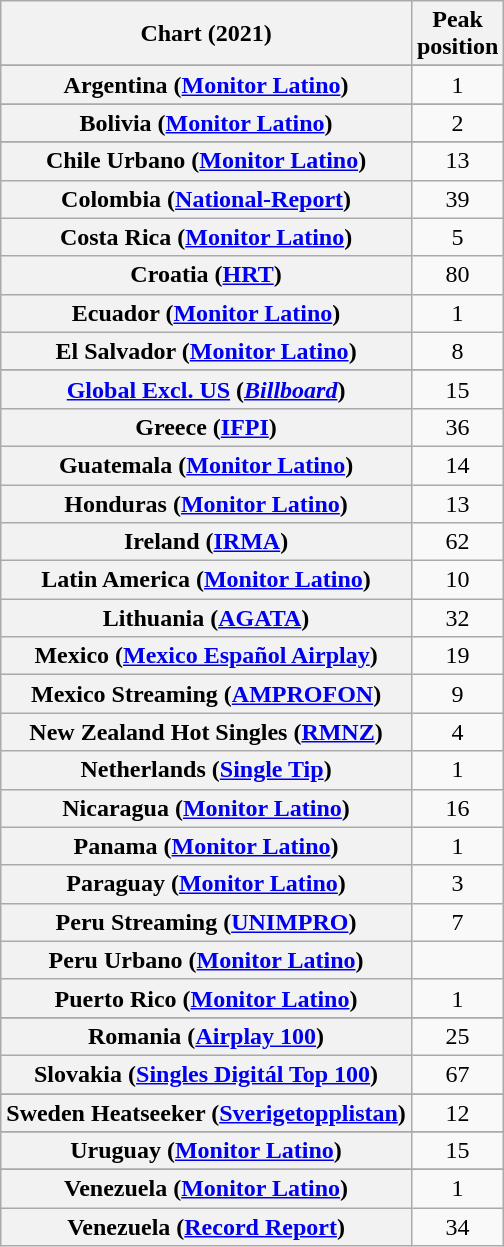<table class="wikitable sortable plainrowheaders" style="text-align:center">
<tr>
<th scope="col">Chart (2021)</th>
<th scope="col">Peak<br>position</th>
</tr>
<tr>
</tr>
<tr>
<th scope="row">Argentina (<a href='#'>Monitor Latino</a>)</th>
<td>1</td>
</tr>
<tr>
</tr>
<tr>
</tr>
<tr>
<th scope="row">Bolivia (<a href='#'>Monitor Latino</a>)</th>
<td>2</td>
</tr>
<tr>
</tr>
<tr>
<th scope="row">Chile Urbano (<a href='#'>Monitor Latino</a>)</th>
<td>13</td>
</tr>
<tr>
<th scope="row">Colombia (<a href='#'>National-Report</a>)</th>
<td>39</td>
</tr>
<tr>
<th scope="row">Costa Rica (<a href='#'>Monitor Latino</a>)</th>
<td>5</td>
</tr>
<tr>
<th scope="row">Croatia (<a href='#'>HRT</a>)</th>
<td>80</td>
</tr>
<tr>
<th scope="row">Ecuador (<a href='#'>Monitor Latino</a>)</th>
<td>1</td>
</tr>
<tr>
<th scope="row">El Salvador (<a href='#'>Monitor Latino</a>)</th>
<td>8</td>
</tr>
<tr>
</tr>
<tr>
</tr>
<tr>
</tr>
<tr>
<th scope="row"><a href='#'>Global Excl. US</a> (<em><a href='#'>Billboard</a></em>)</th>
<td>15</td>
</tr>
<tr>
<th scope="row">Greece (<a href='#'>IFPI</a>)</th>
<td>36</td>
</tr>
<tr>
<th scope="row">Guatemala (<a href='#'>Monitor Latino</a>)</th>
<td>14</td>
</tr>
<tr>
<th scope="row">Honduras (<a href='#'>Monitor Latino</a>)</th>
<td>13</td>
</tr>
<tr>
<th scope="row">Ireland (<a href='#'>IRMA</a>)</th>
<td>62</td>
</tr>
<tr>
<th scope="row">Latin America (<a href='#'>Monitor Latino</a>)</th>
<td>10</td>
</tr>
<tr>
<th scope="row">Lithuania (<a href='#'>AGATA</a>)</th>
<td>32</td>
</tr>
<tr>
<th scope="row">Mexico (<a href='#'>Mexico Español Airplay</a>)</th>
<td>19</td>
</tr>
<tr>
<th scope="row">Mexico Streaming (<a href='#'>AMPROFON</a>)</th>
<td>9</td>
</tr>
<tr>
<th scope="row">New Zealand Hot Singles (<a href='#'>RMNZ</a>)</th>
<td>4</td>
</tr>
<tr>
<th scope="row">Netherlands (<a href='#'>Single Tip</a>)</th>
<td>1</td>
</tr>
<tr>
<th scope="row">Nicaragua (<a href='#'>Monitor Latino</a>)</th>
<td>16</td>
</tr>
<tr>
<th scope="row">Panama (<a href='#'>Monitor Latino</a>)</th>
<td>1</td>
</tr>
<tr>
<th scope="row">Paraguay (<a href='#'>Monitor Latino</a>)</th>
<td>3</td>
</tr>
<tr>
<th scope="row">Peru Streaming (<a href='#'>UNIMPRO</a>)</th>
<td>7</td>
</tr>
<tr>
<th scope="row">Peru Urbano (<a href='#'>Monitor Latino</a>)</th>
<td></td>
</tr>
<tr>
<th scope="row">Puerto Rico (<a href='#'>Monitor Latino</a>)</th>
<td>1</td>
</tr>
<tr>
</tr>
<tr>
<th scope="row">Romania (<a href='#'>Airplay 100</a>)</th>
<td>25</td>
</tr>
<tr>
<th scope="row">Slovakia (<a href='#'>Singles Digitál Top 100</a>)</th>
<td>67</td>
</tr>
<tr>
</tr>
<tr>
<th scope="row">Sweden Heatseeker (<a href='#'>Sverigetopplistan</a>)</th>
<td>12</td>
</tr>
<tr>
</tr>
<tr>
<th scope="row">Uruguay (<a href='#'>Monitor Latino</a>)</th>
<td>15</td>
</tr>
<tr>
</tr>
<tr>
</tr>
<tr>
</tr>
<tr>
</tr>
<tr>
</tr>
<tr>
<th scope="row">Venezuela (<a href='#'>Monitor Latino</a>)</th>
<td>1</td>
</tr>
<tr>
<th scope="row">Venezuela (<a href='#'>Record Report</a>)</th>
<td>34</td>
</tr>
</table>
